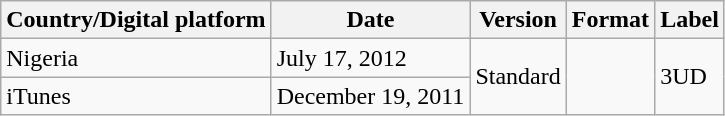<table class="wikitable">
<tr>
<th>Country/Digital platform</th>
<th>Date</th>
<th>Version</th>
<th>Format</th>
<th>Label</th>
</tr>
<tr>
<td>Nigeria</td>
<td>July 17, 2012</td>
<td rowspan="2">Standard</td>
<td rowspan="2"></td>
<td rowspan="2">3UD</td>
</tr>
<tr>
<td>iTunes</td>
<td>December 19, 2011</td>
</tr>
</table>
